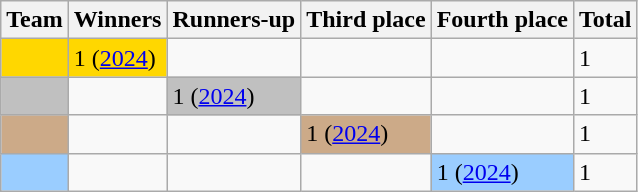<table class="wikitable sortable">
<tr>
<th>Team</th>
<th>Winners</th>
<th>Runners-up</th>
<th>Third place</th>
<th>Fourth place</th>
<th>Total</th>
</tr>
<tr>
<td style="background:gold"></td>
<td style="background:gold">1 (<a href='#'>2024</a>)</td>
<td></td>
<td></td>
<td></td>
<td>1</td>
</tr>
<tr>
<td style="background:silver"></td>
<td></td>
<td style="background:silver">1 (<a href='#'>2024</a>)</td>
<td></td>
<td></td>
<td>1</td>
</tr>
<tr>
<td style="background:#ca8"></td>
<td></td>
<td></td>
<td style="background:#ca8">1 (<a href='#'>2024</a>)</td>
<td></td>
<td>1</td>
</tr>
<tr>
<td style="background:#9acdff"></td>
<td></td>
<td></td>
<td></td>
<td style="background:#9acdff">1 (<a href='#'>2024</a>)</td>
<td>1</td>
</tr>
</table>
